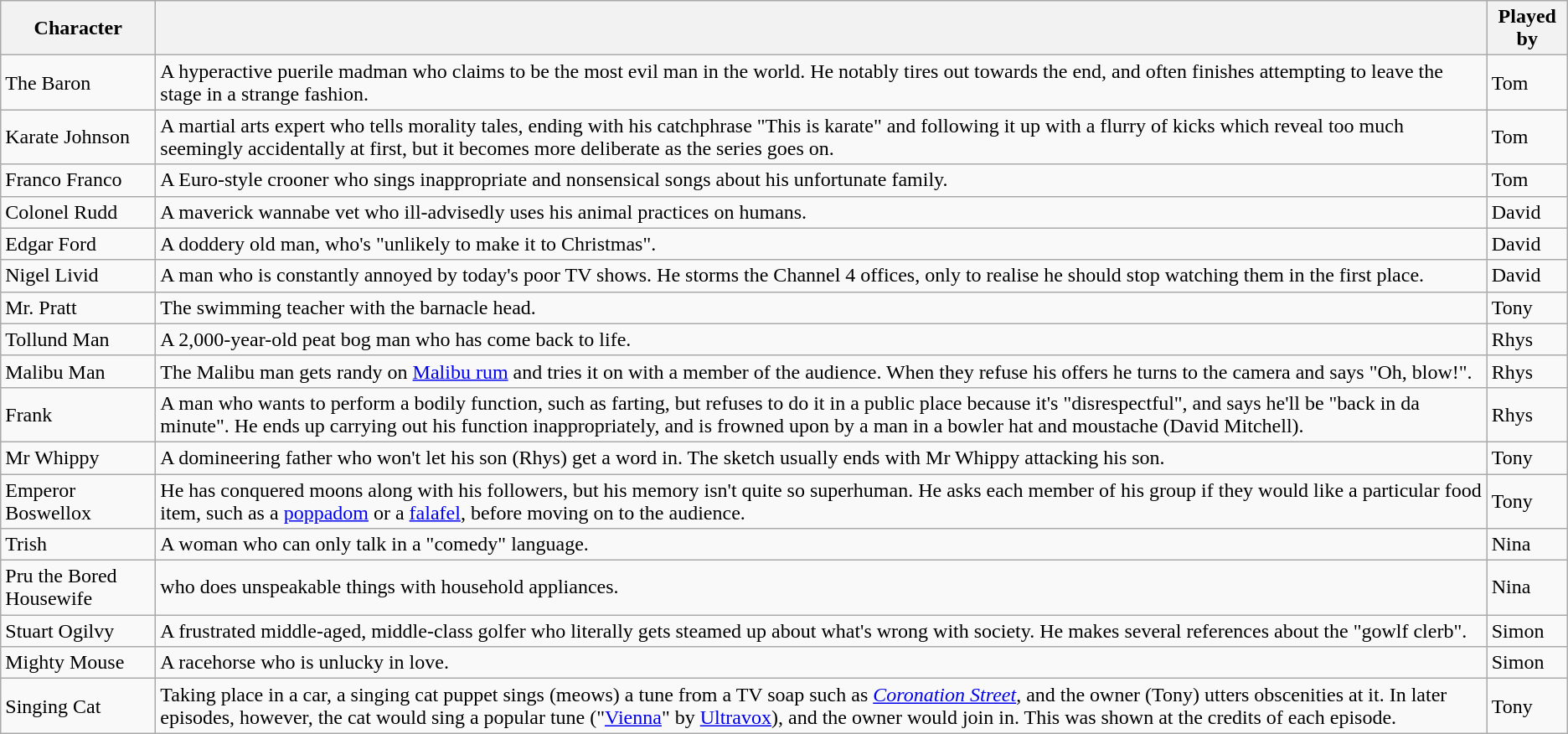<table class="wikitable">
<tr>
<th>Character</th>
<th></th>
<th>Played by</th>
</tr>
<tr>
<td>The Baron</td>
<td>A hyperactive puerile madman who claims to be the most evil man in the world. He notably tires out towards the end, and often finishes attempting to leave the stage in a strange fashion.</td>
<td>Tom</td>
</tr>
<tr>
<td>Karate Johnson</td>
<td>A martial arts expert who tells morality tales, ending with his catchphrase "This is karate" and following it up with a flurry of kicks which reveal too much seemingly accidentally at first, but it becomes more deliberate as the series goes on.</td>
<td>Tom</td>
</tr>
<tr>
<td>Franco Franco</td>
<td>A Euro-style crooner who sings inappropriate and nonsensical songs about his unfortunate family.</td>
<td>Tom</td>
</tr>
<tr>
<td>Colonel Rudd</td>
<td>A maverick wannabe vet who ill-advisedly uses his animal practices on humans.</td>
<td>David</td>
</tr>
<tr>
<td>Edgar Ford</td>
<td>A doddery old man, who's "unlikely to make it to Christmas".</td>
<td>David</td>
</tr>
<tr>
<td>Nigel Livid</td>
<td>A man who is constantly annoyed by today's poor TV shows. He storms the Channel 4 offices, only to realise he should stop watching them in the first place.</td>
<td>David</td>
</tr>
<tr>
<td>Mr. Pratt</td>
<td>The swimming teacher with the barnacle head.</td>
<td>Tony</td>
</tr>
<tr>
<td>Tollund Man</td>
<td>A 2,000-year-old peat bog man who has come back to life.</td>
<td>Rhys</td>
</tr>
<tr>
<td>Malibu Man</td>
<td>The Malibu man gets randy on <a href='#'>Malibu rum</a> and tries it on with a member of the audience. When they refuse his offers he turns to the camera and says "Oh, blow!".</td>
<td>Rhys</td>
</tr>
<tr>
<td>Frank</td>
<td>A man who wants to perform a bodily function, such as farting, but refuses to do it in a public place because it's "disrespectful", and says he'll be "back in da minute". He ends up carrying out his function inappropriately, and is frowned upon by a man in a bowler hat and moustache (David Mitchell).</td>
<td>Rhys</td>
</tr>
<tr>
<td>Mr Whippy</td>
<td>A domineering father who won't let his son (Rhys) get a word in. The sketch usually ends with Mr Whippy attacking his son.</td>
<td>Tony</td>
</tr>
<tr>
<td>Emperor Boswellox</td>
<td>He has conquered moons along with his followers, but his memory isn't quite so superhuman. He asks each member of his group if they would like a particular food item, such as a <a href='#'>poppadom</a> or a <a href='#'>falafel</a>, before moving on to the audience.</td>
<td>Tony</td>
</tr>
<tr>
<td>Trish</td>
<td>A woman who can only talk in a "comedy" language.</td>
<td>Nina</td>
</tr>
<tr>
<td>Pru the Bored Housewife</td>
<td>who does unspeakable things with household appliances.</td>
<td>Nina</td>
</tr>
<tr>
<td>Stuart Ogilvy</td>
<td>A frustrated middle-aged, middle-class golfer who literally gets steamed up about what's wrong with society. He makes several references about the "gowlf clerb".</td>
<td>Simon</td>
</tr>
<tr>
<td>Mighty Mouse</td>
<td>A racehorse who is unlucky in love.</td>
<td>Simon</td>
</tr>
<tr>
<td>Singing Cat</td>
<td>Taking place in a car, a singing cat puppet sings (meows) a tune from a TV soap such as <em><a href='#'>Coronation Street</a></em>, and the owner (Tony) utters obscenities at it. In later episodes, however, the cat would sing a popular tune ("<a href='#'>Vienna</a>" by <a href='#'>Ultravox</a>), and the owner would join in. This was shown at the credits of each episode.</td>
<td>Tony</td>
</tr>
</table>
